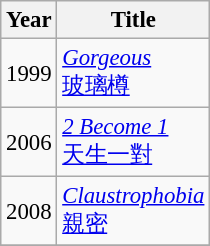<table class="wikitable" style="font-size: 95%;">
<tr>
<th>Year</th>
<th>Title</th>
</tr>
<tr>
<td>1999</td>
<td><em><a href='#'>Gorgeous</a></em><br><a href='#'>玻璃樽</a></td>
</tr>
<tr>
<td>2006</td>
<td><em><a href='#'>2 Become 1</a></em><br><a href='#'>天生一對</a></td>
</tr>
<tr>
<td>2008</td>
<td><em><a href='#'>Claustrophobia</a></em><br><a href='#'>親密</a></td>
</tr>
<tr>
</tr>
</table>
